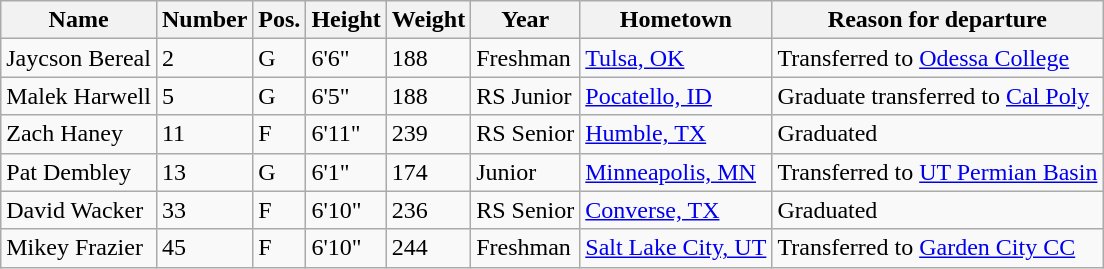<table class="wikitable sortable" border="1">
<tr>
<th>Name</th>
<th>Number</th>
<th>Pos.</th>
<th>Height</th>
<th>Weight</th>
<th>Year</th>
<th>Hometown</th>
<th class="unsortable">Reason for departure</th>
</tr>
<tr>
<td>Jaycson Bereal</td>
<td>2</td>
<td>G</td>
<td>6'6"</td>
<td>188</td>
<td>Freshman</td>
<td><a href='#'>Tulsa, OK</a></td>
<td>Transferred to <a href='#'>Odessa College</a></td>
</tr>
<tr>
<td>Malek Harwell</td>
<td>5</td>
<td>G</td>
<td>6'5"</td>
<td>188</td>
<td>RS Junior</td>
<td><a href='#'>Pocatello, ID</a></td>
<td>Graduate transferred to <a href='#'>Cal Poly</a></td>
</tr>
<tr>
<td>Zach Haney</td>
<td>11</td>
<td>F</td>
<td>6'11"</td>
<td>239</td>
<td>RS Senior</td>
<td><a href='#'>Humble, TX</a></td>
<td>Graduated</td>
</tr>
<tr>
<td>Pat Dembley</td>
<td>13</td>
<td>G</td>
<td>6'1"</td>
<td>174</td>
<td>Junior</td>
<td><a href='#'>Minneapolis, MN</a></td>
<td>Transferred to <a href='#'>UT Permian Basin</a></td>
</tr>
<tr>
<td>David Wacker</td>
<td>33</td>
<td>F</td>
<td>6'10"</td>
<td>236</td>
<td>RS Senior</td>
<td><a href='#'>Converse, TX</a></td>
<td>Graduated</td>
</tr>
<tr>
<td>Mikey Frazier</td>
<td>45</td>
<td>F</td>
<td>6'10"</td>
<td>244</td>
<td>Freshman</td>
<td><a href='#'>Salt Lake City, UT</a></td>
<td>Transferred to <a href='#'>Garden City CC</a></td>
</tr>
</table>
